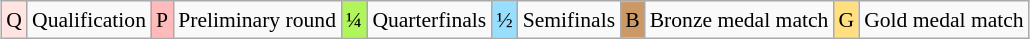<table class="wikitable" style="margin:0.5em auto; font-size:90%; line-height:1.25em; text-align:center;">
<tr>
<td bgcolor="#FFE4E1" align=center>Q</td>
<td>Qualification</td>
<td bgcolor="#FFBBBB" align=center>P</td>
<td>Preliminary round</td>
<td bgcolor="#AFF55B" align=center>¼</td>
<td>Quarterfinals</td>
<td bgcolor="#97DEFF" align=center>½</td>
<td>Semifinals</td>
<td bgcolor="#CC9966" align=center>B</td>
<td>Bronze medal match</td>
<td bgcolor="#FFDF80" align=center>G</td>
<td>Gold medal match</td>
</tr>
</table>
